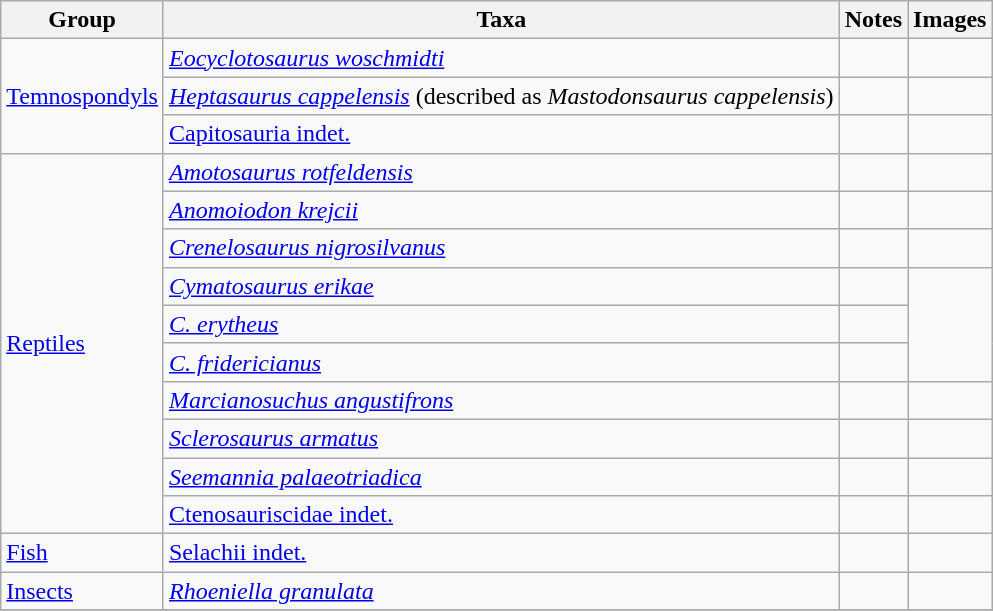<table class="wikitable sortable">
<tr>
<th>Group</th>
<th>Taxa</th>
<th>Notes</th>
<th>Images</th>
</tr>
<tr>
<td rowspan=3><a href='#'>Temnospondyls</a></td>
<td><em><a href='#'>Eocyclotosaurus woschmidti</a></em></td>
<td align=center></td>
<td></td>
</tr>
<tr>
<td><em><a href='#'>Heptasaurus cappelensis</a></em> (described as <em>Mastodonsaurus cappelensis</em>)</td>
<td align=center></td>
<td></td>
</tr>
<tr>
<td><a href='#'>Capitosauria indet.</a></td>
<td align=center></td>
<td></td>
</tr>
<tr>
<td rowspan="10"><a href='#'>Reptiles</a></td>
<td><em><a href='#'>Amotosaurus rotfeldensis</a></em></td>
<td align=center></td>
<td></td>
</tr>
<tr>
<td><em><a href='#'>Anomoiodon krejcii</a></em></td>
<td align=center></td>
<td></td>
</tr>
<tr>
<td><em><a href='#'>Crenelosaurus nigrosilvanus</a></em></td>
<td align=center></td>
<td></td>
</tr>
<tr>
<td><em><a href='#'>Cymatosaurus erikae</a></em></td>
<td align=center></td>
<td rowspan=3></td>
</tr>
<tr>
<td><em><a href='#'>C. erytheus</a></em></td>
<td align=center></td>
</tr>
<tr>
<td><em><a href='#'>C. fridericianus</a></em></td>
<td align=center></td>
</tr>
<tr>
<td><em><a href='#'>Marcianosuchus angustifrons</a></em></td>
<td></td>
<td></td>
</tr>
<tr>
<td><em><a href='#'>Sclerosaurus armatus</a></em></td>
<td align=center></td>
<td></td>
</tr>
<tr>
<td><em><a href='#'>Seemannia palaeotriadica</a></em></td>
<td align=center></td>
<td></td>
</tr>
<tr>
<td><a href='#'>Ctenosauriscidae indet.</a></td>
<td align=center></td>
<td></td>
</tr>
<tr>
<td><a href='#'>Fish</a></td>
<td><a href='#'>Selachii indet.</a></td>
<td align=center></td>
<td></td>
</tr>
<tr>
<td><a href='#'>Insects</a></td>
<td><em><a href='#'>Rhoeniella granulata</a></em></td>
<td align=center></td>
<td></td>
</tr>
<tr>
</tr>
</table>
